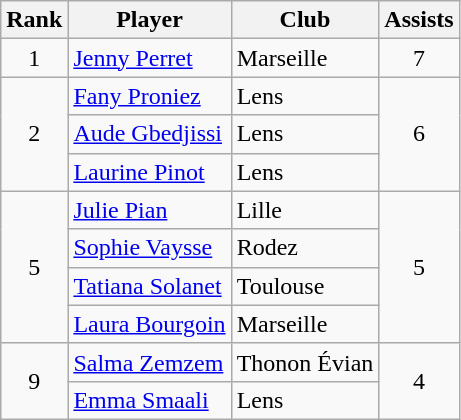<table class="wikitable" style="text-align:center">
<tr>
<th>Rank</th>
<th>Player</th>
<th>Club</th>
<th>Assists</th>
</tr>
<tr>
<td rowspan=1>1</td>
<td align="left"> <a href='#'>Jenny Perret</a></td>
<td align="left">Marseille</td>
<td rowspan=1>7</td>
</tr>
<tr>
<td rowspan=3>2</td>
<td align="left"> <a href='#'>Fany Proniez</a></td>
<td align="left">Lens</td>
<td rowspan=3>6</td>
</tr>
<tr>
<td align="left"> <a href='#'>Aude Gbedjissi</a></td>
<td align="left">Lens</td>
</tr>
<tr>
<td align="left"> <a href='#'>Laurine Pinot</a></td>
<td align="left">Lens</td>
</tr>
<tr>
<td rowspan=4>5</td>
<td align="left"> <a href='#'>Julie Pian</a></td>
<td align="left">Lille</td>
<td rowspan=4>5</td>
</tr>
<tr>
<td align="left"> <a href='#'>Sophie Vaysse</a></td>
<td align="left">Rodez</td>
</tr>
<tr>
<td align="left"> <a href='#'>Tatiana Solanet</a></td>
<td align="left">Toulouse</td>
</tr>
<tr>
<td align="left"> <a href='#'>Laura Bourgoin</a></td>
<td align="left">Marseille</td>
</tr>
<tr>
<td rowspan=2>9</td>
<td align="left"> <a href='#'>Salma Zemzem</a></td>
<td align="left">Thonon Évian</td>
<td rowspan=2>4</td>
</tr>
<tr>
<td align="left"> <a href='#'>Emma Smaali</a></td>
<td align="left">Lens</td>
</tr>
</table>
